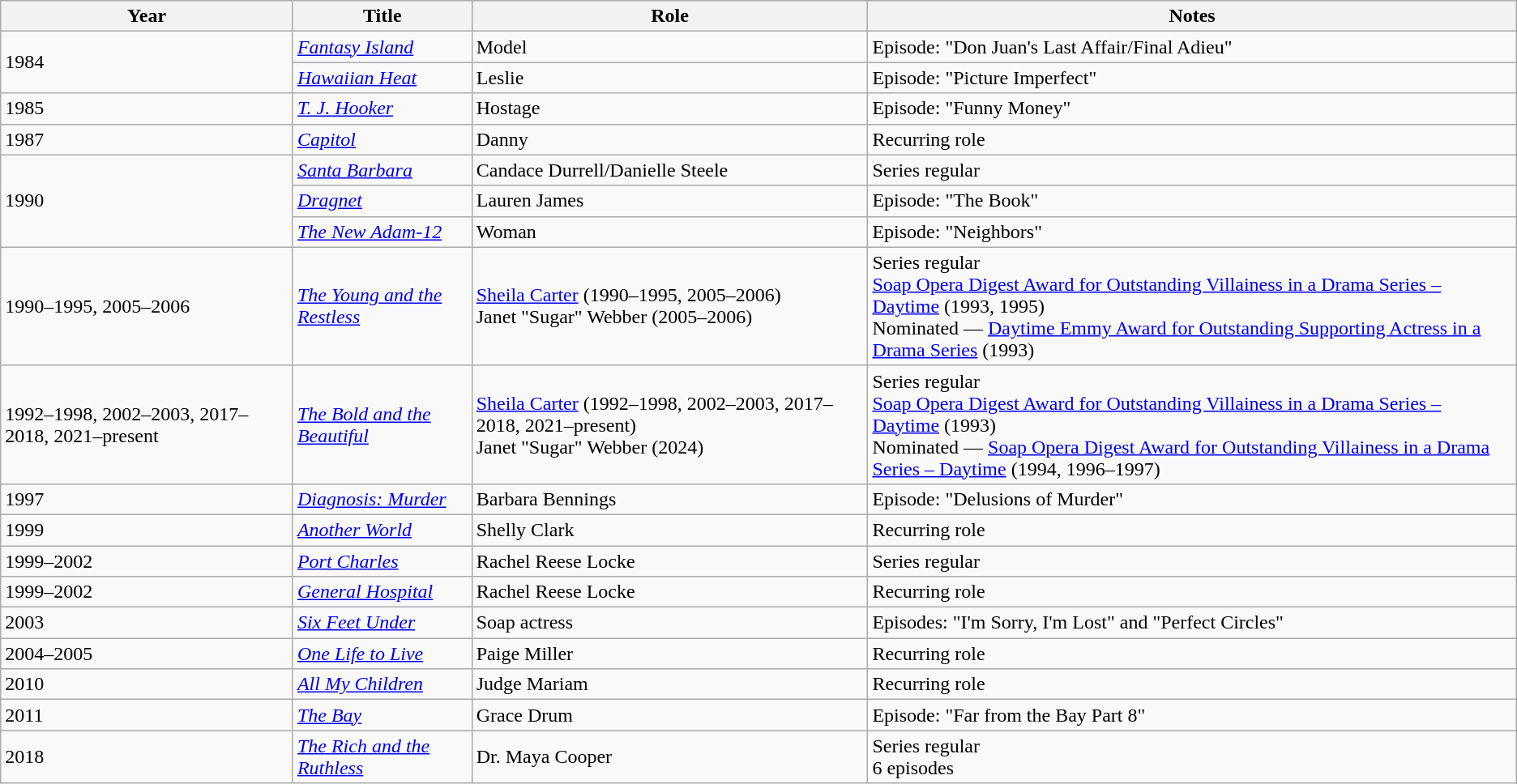<table class="wikitable sortable">
<tr>
<th>Year</th>
<th>Title</th>
<th>Role</th>
<th class="unsortable">Notes</th>
</tr>
<tr>
<td rowspan="2">1984</td>
<td><em><a href='#'>Fantasy Island</a></em></td>
<td>Model</td>
<td>Episode: "Don Juan's Last Affair/Final Adieu"</td>
</tr>
<tr>
<td><em><a href='#'>Hawaiian Heat</a></em></td>
<td>Leslie</td>
<td>Episode: "Picture Imperfect"</td>
</tr>
<tr>
<td>1985</td>
<td><em><a href='#'>T. J. Hooker</a></em></td>
<td>Hostage</td>
<td>Episode: "Funny Money"</td>
</tr>
<tr>
<td>1987</td>
<td><em><a href='#'>Capitol</a></em></td>
<td>Danny</td>
<td>Recurring role</td>
</tr>
<tr>
<td rowspan="3">1990</td>
<td><em><a href='#'>Santa Barbara</a></em></td>
<td>Candace Durrell/Danielle Steele</td>
<td>Series regular</td>
</tr>
<tr>
<td><em><a href='#'>Dragnet</a></em></td>
<td>Lauren James</td>
<td>Episode: "The Book"</td>
</tr>
<tr>
<td><em><a href='#'>The New Adam-12</a></em></td>
<td>Woman</td>
<td>Episode: "Neighbors"</td>
</tr>
<tr>
<td>1990–1995, 2005–2006</td>
<td><em><a href='#'>The Young and the Restless</a></em></td>
<td><a href='#'>Sheila Carter</a> (1990–1995, 2005–2006) <br> Janet "Sugar" Webber (2005–2006)</td>
<td>Series regular<br><a href='#'>Soap Opera Digest Award for Outstanding Villainess in a Drama Series – Daytime</a> (1993, 1995)<br>Nominated — <a href='#'>Daytime Emmy Award for Outstanding Supporting Actress in a Drama Series</a> (1993)</td>
</tr>
<tr>
<td>1992–1998, 2002–2003, 2017–2018, 2021–present</td>
<td><em><a href='#'>The Bold and the Beautiful</a></em></td>
<td><a href='#'>Sheila Carter</a> (1992–1998, 2002–2003, 2017–2018, 2021–present) <br> Janet "Sugar" Webber (2024)</td>
<td>Series regular<br><a href='#'>Soap Opera Digest Award for Outstanding Villainess in a Drama Series – Daytime</a> (1993)<br>Nominated — <a href='#'>Soap Opera Digest Award for Outstanding Villainess in a Drama Series – Daytime</a> (1994, 1996–1997)</td>
</tr>
<tr>
<td>1997</td>
<td><em><a href='#'>Diagnosis: Murder</a></em></td>
<td>Barbara Bennings</td>
<td>Episode: "Delusions of Murder"</td>
</tr>
<tr>
<td>1999</td>
<td><em><a href='#'>Another World</a></em></td>
<td>Shelly Clark</td>
<td>Recurring role</td>
</tr>
<tr>
<td>1999–2002</td>
<td><em><a href='#'>Port Charles</a></em></td>
<td>Rachel Reese Locke</td>
<td>Series regular</td>
</tr>
<tr>
<td>1999–2002</td>
<td><em><a href='#'>General Hospital</a></em></td>
<td>Rachel Reese Locke</td>
<td>Recurring role</td>
</tr>
<tr>
<td>2003</td>
<td><em><a href='#'>Six Feet Under</a></em></td>
<td>Soap actress</td>
<td>Episodes: "I'm Sorry, I'm Lost" and "Perfect Circles"</td>
</tr>
<tr>
<td>2004–2005</td>
<td><em><a href='#'>One Life to Live</a></em></td>
<td>Paige Miller</td>
<td>Recurring role</td>
</tr>
<tr>
<td>2010</td>
<td><em><a href='#'>All My Children</a></em></td>
<td>Judge Mariam</td>
<td>Recurring role</td>
</tr>
<tr>
<td>2011</td>
<td><em><a href='#'>The Bay</a></em></td>
<td>Grace Drum</td>
<td>Episode: "Far from the Bay Part 8"</td>
</tr>
<tr>
<td>2018</td>
<td><em><a href='#'>The Rich and the Ruthless</a></em></td>
<td>Dr. Maya Cooper</td>
<td>Series regular<br>6 episodes</td>
</tr>
</table>
